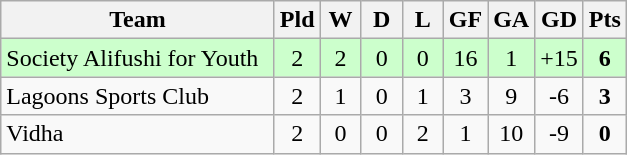<table class="wikitable" style="text-align:center">
<tr>
<th width=175>Team</th>
<th style="width:20px;" abbr="Played">Pld</th>
<th style="width:20px;" abbr="Won">W</th>
<th style="width:20px;" abbr="Drawn">D</th>
<th style="width:20px;" abbr="Lost">L</th>
<th style="width:20px;" abbr="Goals for">GF</th>
<th style="width:20px;" abbr="Goals against">GA</th>
<th style="width:20px;" abbr="Goal difference">GD</th>
<th style="width:20px;" abbr="Points">Pts</th>
</tr>
<tr style="background:#cfc;">
<td align=left>Society Alifushi for Youth</td>
<td>2</td>
<td>2</td>
<td>0</td>
<td>0</td>
<td>16</td>
<td>1</td>
<td>+15</td>
<td><strong>6</strong></td>
</tr>
<tr>
<td align=left>Lagoons Sports Club</td>
<td>2</td>
<td>1</td>
<td>0</td>
<td>1</td>
<td>3</td>
<td>9</td>
<td>-6</td>
<td><strong>3</strong></td>
</tr>
<tr>
<td align=left>Vidha</td>
<td>2</td>
<td>0</td>
<td>0</td>
<td>2</td>
<td>1</td>
<td>10</td>
<td>-9</td>
<td><strong>0</strong></td>
</tr>
</table>
